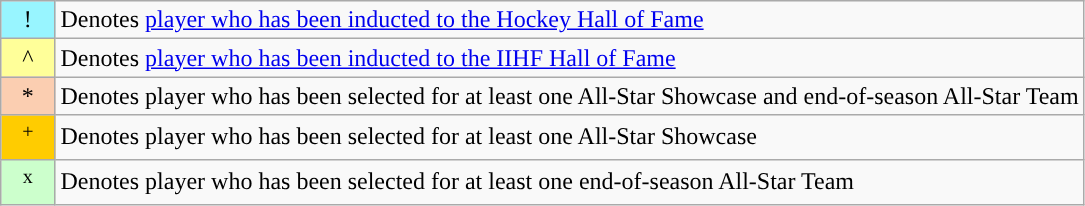<table class="wikitable">
<tr>
<td bgcolor=#98f5ff width="5%" align=center>!</td>
<td>Denotes <a href='#'>player who has been inducted to the Hockey Hall of Fame</a></td>
</tr>
<tr>
<td bgcolor=#FFFF99 width="5%" align=center>^</td>
<td>Denotes <a href='#'>player who has been inducted to the IIHF Hall of Fame</a></td>
</tr>
<tr>
<td bgcolor=#FBCEB1 width="5%" align=center>*</td>
<td>Denotes player who has been selected for at least one All-Star Showcase and end-of-season All-Star Team</td>
</tr>
<tr>
<td bgcolor=#FFCC00 width="5%" align=center><sup>+</sup></td>
<td>Denotes player who has been selected for at least one All-Star Showcase</td>
</tr>
<tr>
<td bgcolor=#CCFFCC width="5%" align=center><sup>x</sup></td>
<td>Denotes player who has been selected for at least one end-of-season All-Star Team</td>
</tr>
</table>
